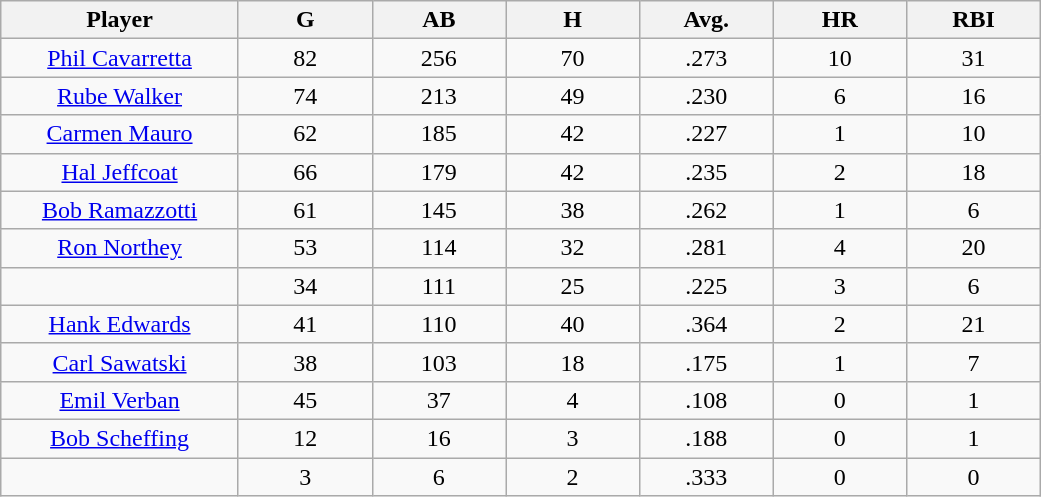<table class="wikitable sortable">
<tr>
<th bgcolor="#DDDDFF" width="16%">Player</th>
<th bgcolor="#DDDDFF" width="9%">G</th>
<th bgcolor="#DDDDFF" width="9%">AB</th>
<th bgcolor="#DDDDFF" width="9%">H</th>
<th bgcolor="#DDDDFF" width="9%">Avg.</th>
<th bgcolor="#DDDDFF" width="9%">HR</th>
<th bgcolor="#DDDDFF" width="9%">RBI</th>
</tr>
<tr align="center">
<td><a href='#'>Phil Cavarretta</a></td>
<td>82</td>
<td>256</td>
<td>70</td>
<td>.273</td>
<td>10</td>
<td>31</td>
</tr>
<tr align="center">
<td><a href='#'>Rube Walker</a></td>
<td>74</td>
<td>213</td>
<td>49</td>
<td>.230</td>
<td>6</td>
<td>16</td>
</tr>
<tr align="center">
<td><a href='#'>Carmen Mauro</a></td>
<td>62</td>
<td>185</td>
<td>42</td>
<td>.227</td>
<td>1</td>
<td>10</td>
</tr>
<tr align="center">
<td><a href='#'>Hal Jeffcoat</a></td>
<td>66</td>
<td>179</td>
<td>42</td>
<td>.235</td>
<td>2</td>
<td>18</td>
</tr>
<tr align="center">
<td><a href='#'>Bob Ramazzotti</a></td>
<td>61</td>
<td>145</td>
<td>38</td>
<td>.262</td>
<td>1</td>
<td>6</td>
</tr>
<tr align="center">
<td><a href='#'>Ron Northey</a></td>
<td>53</td>
<td>114</td>
<td>32</td>
<td>.281</td>
<td>4</td>
<td>20</td>
</tr>
<tr align="center">
<td></td>
<td>34</td>
<td>111</td>
<td>25</td>
<td>.225</td>
<td>3</td>
<td>6</td>
</tr>
<tr align="center">
<td><a href='#'>Hank Edwards</a></td>
<td>41</td>
<td>110</td>
<td>40</td>
<td>.364</td>
<td>2</td>
<td>21</td>
</tr>
<tr align="center">
<td><a href='#'>Carl Sawatski</a></td>
<td>38</td>
<td>103</td>
<td>18</td>
<td>.175</td>
<td>1</td>
<td>7</td>
</tr>
<tr align="center">
<td><a href='#'>Emil Verban</a></td>
<td>45</td>
<td>37</td>
<td>4</td>
<td>.108</td>
<td>0</td>
<td>1</td>
</tr>
<tr align="center">
<td><a href='#'>Bob Scheffing</a></td>
<td>12</td>
<td>16</td>
<td>3</td>
<td>.188</td>
<td>0</td>
<td>1</td>
</tr>
<tr align="center">
<td></td>
<td>3</td>
<td>6</td>
<td>2</td>
<td>.333</td>
<td>0</td>
<td>0</td>
</tr>
</table>
